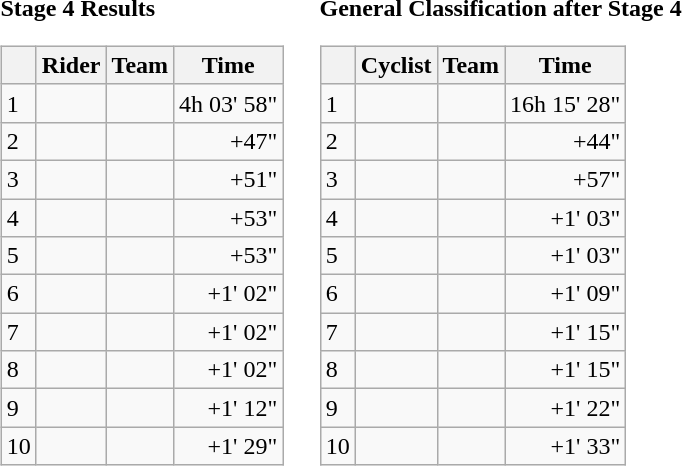<table>
<tr>
<td><strong>Stage 4 Results</strong><br><table class="wikitable">
<tr>
<th></th>
<th>Rider</th>
<th>Team</th>
<th>Time</th>
</tr>
<tr>
<td>1</td>
<td></td>
<td></td>
<td align="right">4h 03' 58"</td>
</tr>
<tr>
<td>2</td>
<td></td>
<td></td>
<td align="right">+47"</td>
</tr>
<tr>
<td>3</td>
<td></td>
<td></td>
<td align="right">+51"</td>
</tr>
<tr>
<td>4</td>
<td></td>
<td></td>
<td align="right">+53"</td>
</tr>
<tr>
<td>5</td>
<td></td>
<td></td>
<td align="right">+53"</td>
</tr>
<tr>
<td>6</td>
<td></td>
<td></td>
<td align="right">+1' 02"</td>
</tr>
<tr>
<td>7</td>
<td></td>
<td></td>
<td align="right">+1' 02"</td>
</tr>
<tr>
<td>8</td>
<td></td>
<td></td>
<td align="right">+1' 02"</td>
</tr>
<tr>
<td>9</td>
<td></td>
<td></td>
<td align="right">+1' 12"</td>
</tr>
<tr>
<td>10</td>
<td></td>
<td></td>
<td align="right">+1' 29"</td>
</tr>
</table>
</td>
<td></td>
<td><strong>General Classification after Stage 4</strong><br><table class="wikitable">
<tr>
<th></th>
<th>Cyclist</th>
<th>Team</th>
<th>Time</th>
</tr>
<tr>
<td>1</td>
<td>  </td>
<td></td>
<td align="right">16h 15' 28"</td>
</tr>
<tr>
<td>2</td>
<td> </td>
<td></td>
<td align="right">+44"</td>
</tr>
<tr>
<td>3</td>
<td></td>
<td></td>
<td align="right">+57"</td>
</tr>
<tr>
<td>4</td>
<td></td>
<td></td>
<td align="right">+1' 03"</td>
</tr>
<tr>
<td>5</td>
<td></td>
<td></td>
<td align="right">+1' 03"</td>
</tr>
<tr>
<td>6</td>
<td></td>
<td></td>
<td align="right">+1' 09"</td>
</tr>
<tr>
<td>7</td>
<td></td>
<td></td>
<td align="right">+1' 15"</td>
</tr>
<tr>
<td>8</td>
<td></td>
<td></td>
<td align="right">+1' 15"</td>
</tr>
<tr>
<td>9</td>
<td></td>
<td></td>
<td align="right">+1' 22"</td>
</tr>
<tr>
<td>10</td>
<td></td>
<td></td>
<td align="right">+1' 33"</td>
</tr>
</table>
</td>
</tr>
</table>
